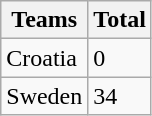<table class="wikitable">
<tr>
<th>Teams</th>
<th>Total</th>
</tr>
<tr>
<td>Croatia</td>
<td>0</td>
</tr>
<tr>
<td>Sweden</td>
<td>34</td>
</tr>
</table>
